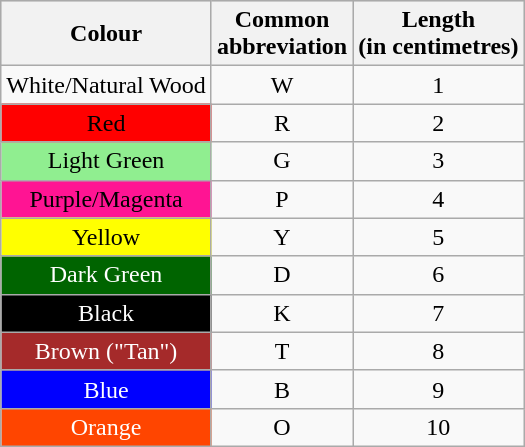<table class="wikitable" style=text-align:center;>
<tr style="background:lightgrey;">
<th>Colour</th>
<th>Common<br>abbreviation</th>
<th>Length<br>(in centimetres)</th>
</tr>
<tr>
<td>White/Natural Wood</td>
<td>W</td>
<td>1</td>
</tr>
<tr>
<td style="background-color:red;">Red</td>
<td>R</td>
<td>2</td>
</tr>
<tr>
<td style="background-color:lightgreen;">Light Green</td>
<td>G</td>
<td>3</td>
</tr>
<tr>
<td style="background-color:deeppink;">Purple/Magenta</td>
<td>P</td>
<td>4</td>
</tr>
<tr>
<td style="background-color:yellow;">Yellow</td>
<td>Y</td>
<td>5</td>
</tr>
<tr>
<td style="background-color:darkgreen; color:white;">Dark Green</td>
<td>D</td>
<td>6</td>
</tr>
<tr>
<td style="background-color:black; color:white;">Black</td>
<td>K</td>
<td>7</td>
</tr>
<tr>
<td style="background-color:brown; color:white;">Brown ("Tan")</td>
<td>T</td>
<td>8</td>
</tr>
<tr>
<td style="background-color:blue; color:white;">Blue</td>
<td>B</td>
<td>9</td>
</tr>
<tr>
<td style="background-color:orangered; color:white">Orange</td>
<td>O</td>
<td>10</td>
</tr>
</table>
